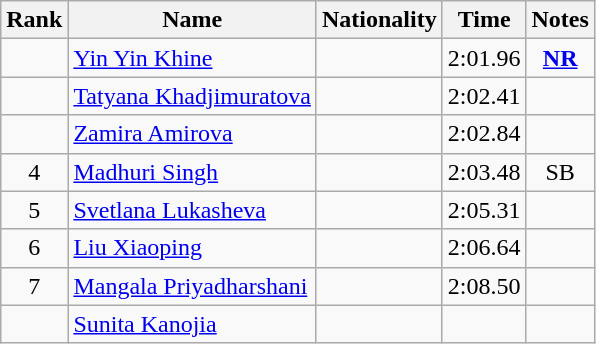<table class="wikitable sortable" style="text-align:center">
<tr>
<th>Rank</th>
<th>Name</th>
<th>Nationality</th>
<th>Time</th>
<th>Notes</th>
</tr>
<tr>
<td></td>
<td align=left><a href='#'>Yin Yin Khine</a></td>
<td align=left></td>
<td>2:01.96</td>
<td><strong><a href='#'>NR</a></strong></td>
</tr>
<tr>
<td></td>
<td align=left><a href='#'>Tatyana Khadjimuratova</a></td>
<td align=left></td>
<td>2:02.41</td>
<td></td>
</tr>
<tr>
<td></td>
<td align=left><a href='#'>Zamira Amirova</a></td>
<td align=left></td>
<td>2:02.84</td>
<td></td>
</tr>
<tr>
<td>4</td>
<td align=left><a href='#'>Madhuri Singh</a></td>
<td align=left></td>
<td>2:03.48</td>
<td>SB</td>
</tr>
<tr>
<td>5</td>
<td align=left><a href='#'>Svetlana Lukasheva</a></td>
<td align=left></td>
<td>2:05.31</td>
<td></td>
</tr>
<tr>
<td>6</td>
<td align=left><a href='#'>Liu Xiaoping</a></td>
<td align=left></td>
<td>2:06.64</td>
<td></td>
</tr>
<tr>
<td>7</td>
<td align=left><a href='#'>Mangala Priyadharshani</a></td>
<td align=left></td>
<td>2:08.50</td>
<td></td>
</tr>
<tr>
<td></td>
<td align=left><a href='#'>Sunita Kanojia</a></td>
<td align=left></td>
<td></td>
<td></td>
</tr>
</table>
